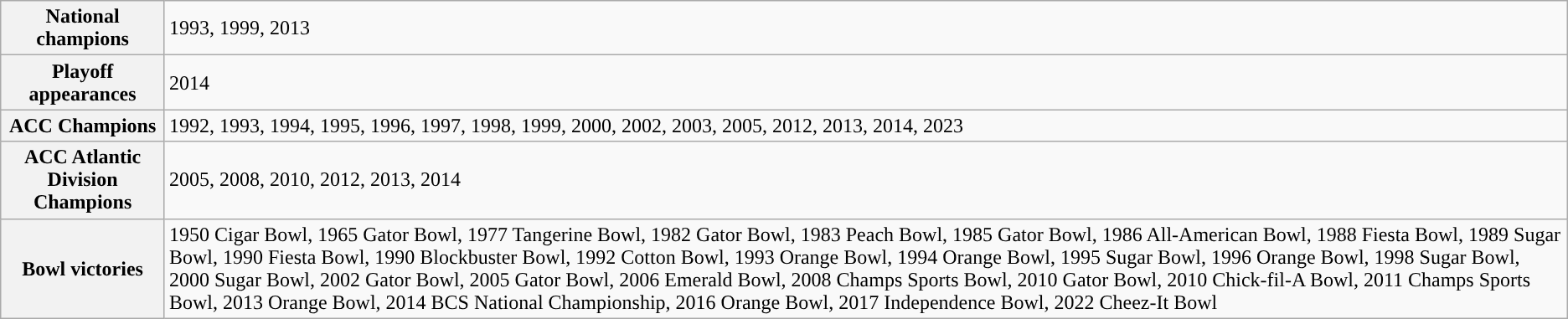<table class="wikitable">
<tr>
<th>National champions</th>
<td>1993, 1999, 2013</td>
</tr>
<tr>
<th>Playoff appearances</th>
<td>2014</td>
</tr>
<tr>
<th>ACC Champions</th>
<td>1992, 1993, 1994, 1995, 1996, 1997, 1998, 1999, 2000, 2002, 2003, 2005, 2012, 2013, 2014, 2023</td>
</tr>
<tr>
<th>ACC Atlantic Division Champions</th>
<td>2005, 2008, 2010, 2012, 2013, 2014</td>
</tr>
<tr>
<th>Bowl victories</th>
<td>1950 Cigar Bowl, 1965 Gator Bowl, 1977 Tangerine Bowl, 1982 Gator Bowl, 1983 Peach Bowl, 1985 Gator Bowl, 1986 All-American Bowl, 1988 Fiesta Bowl, 1989 Sugar Bowl, 1990 Fiesta Bowl, 1990 Blockbuster Bowl, 1992 Cotton Bowl, 1993 Orange Bowl, 1994 Orange Bowl, 1995 Sugar Bowl, 1996 Orange Bowl, 1998 Sugar Bowl, 2000 Sugar Bowl, 2002 Gator Bowl, 2005 Gator Bowl, 2006 Emerald Bowl, 2008 Champs Sports Bowl, 2010 Gator Bowl, 2010 Chick-fil-A Bowl, 2011 Champs Sports Bowl, 2013 Orange Bowl, 2014 BCS National Championship, 2016 Orange Bowl, 2017 Independence Bowl, 2022 Cheez-It Bowl</td>
</tr>
</table>
